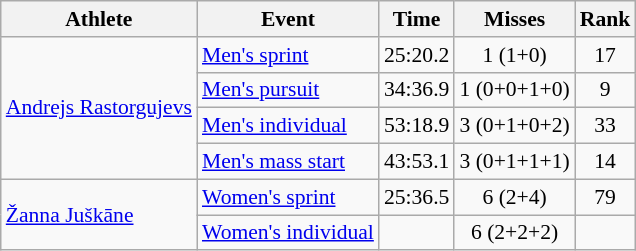<table class="wikitable" style="font-size:90%">
<tr>
<th>Athlete</th>
<th>Event</th>
<th>Time</th>
<th>Misses</th>
<th>Rank</th>
</tr>
<tr align=center>
<td align=left rowspan=4><a href='#'>Andrejs Rastorgujevs</a></td>
<td align=left><a href='#'>Men's sprint</a></td>
<td>25:20.2</td>
<td>1 (1+0)</td>
<td>17</td>
</tr>
<tr align=center>
<td align=left><a href='#'>Men's pursuit</a></td>
<td>34:36.9</td>
<td>1 (0+0+1+0)</td>
<td>9</td>
</tr>
<tr align=center>
<td align=left><a href='#'>Men's individual</a></td>
<td>53:18.9</td>
<td>3 (0+1+0+2)</td>
<td>33</td>
</tr>
<tr align=center>
<td align=left><a href='#'>Men's mass start</a></td>
<td>43:53.1</td>
<td>3 (0+1+1+1)</td>
<td>14</td>
</tr>
<tr align=center>
<td align=left rowspan=2><a href='#'>Žanna Juškāne</a></td>
<td align=left><a href='#'>Women's sprint</a></td>
<td>25:36.5</td>
<td>6 (2+4)</td>
<td>79</td>
</tr>
<tr align=center>
<td align=left><a href='#'>Women's individual</a></td>
<td></td>
<td>6 (2+2+2)</td>
<td></td>
</tr>
</table>
